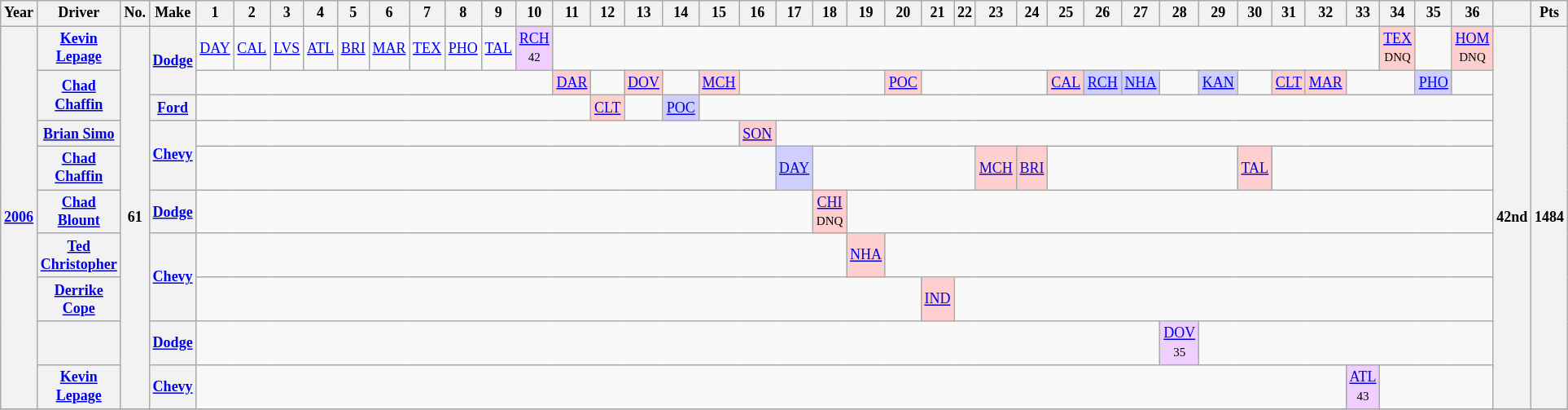<table class="wikitable" style="text-align:center; font-size:75%">
<tr>
<th>Year</th>
<th>Driver</th>
<th>No.</th>
<th>Make</th>
<th>1</th>
<th>2</th>
<th>3</th>
<th>4</th>
<th>5</th>
<th>6</th>
<th>7</th>
<th>8</th>
<th>9</th>
<th>10</th>
<th>11</th>
<th>12</th>
<th>13</th>
<th>14</th>
<th>15</th>
<th>16</th>
<th>17</th>
<th>18</th>
<th>19</th>
<th>20</th>
<th>21</th>
<th>22</th>
<th>23</th>
<th>24</th>
<th>25</th>
<th>26</th>
<th>27</th>
<th>28</th>
<th>29</th>
<th>30</th>
<th>31</th>
<th>32</th>
<th>33</th>
<th>34</th>
<th>35</th>
<th>36</th>
<th></th>
<th>Pts</th>
</tr>
<tr>
<th rowspan=10><a href='#'>2006</a></th>
<th><a href='#'>Kevin Lepage</a></th>
<th rowspan=10>61</th>
<th rowspan=2><a href='#'>Dodge</a></th>
<td><a href='#'>DAY</a></td>
<td><a href='#'>CAL</a></td>
<td><a href='#'>LVS</a></td>
<td><a href='#'>ATL</a></td>
<td><a href='#'>BRI</a></td>
<td><a href='#'>MAR</a></td>
<td><a href='#'>TEX</a></td>
<td><a href='#'>PHO</a></td>
<td><a href='#'>TAL</a></td>
<td style="background:#EFCFFF;"><a href='#'>RCH</a><br><small>42</small></td>
<td colspan=23></td>
<td style="background:#FFCFCF;"><a href='#'>TEX</a><br><small>DNQ</small></td>
<td></td>
<td style="background:#FFCFCF;"><a href='#'>HOM</a><br><small>DNQ</small></td>
<th rowspan=10>42nd</th>
<th rowspan=10>1484</th>
</tr>
<tr>
<th rowspan=2><a href='#'>Chad Chaffin</a></th>
<td colspan=10></td>
<td style="background:#FFCFCF;"><a href='#'>DAR</a><br></td>
<td></td>
<td style="background:#FFCFCF;"><a href='#'>DOV</a><br></td>
<td></td>
<td style="background:#FFCFCF;"><a href='#'>MCH</a><br></td>
<td colspan=4></td>
<td style="background:#FFCFCF;"><a href='#'>POC</a><br></td>
<td colspan=4></td>
<td style="background:#FFCFCF;"><a href='#'>CAL</a><br></td>
<td style="background:#CFCFFF;"><a href='#'>RCH</a><br></td>
<td style="background:#CFCFFF;"><a href='#'>NHA</a><br></td>
<td></td>
<td style="background:#CFCFFF;"><a href='#'>KAN</a><br></td>
<td></td>
<td style="background:#FFCFCF;"><a href='#'>CLT</a><br></td>
<td style="background:#FFCFCF;"><a href='#'>MAR</a><br></td>
<td colspan=2></td>
<td style="background:#CFCFFF;"><a href='#'>PHO</a><br></td>
<td></td>
</tr>
<tr>
<th><a href='#'>Ford</a></th>
<td colspan=11></td>
<td style="background:#FFCFCF;"><a href='#'>CLT</a><br></td>
<td></td>
<td style="background:#CFCFFF;"><a href='#'>POC</a><br></td>
<td colspan=22></td>
</tr>
<tr>
<th><a href='#'>Brian Simo</a></th>
<th rowspan=2><a href='#'>Chevy</a></th>
<td colspan=15></td>
<td style="background:#FFCFCF;"><a href='#'>SON</a><br></td>
<td colspan=20></td>
</tr>
<tr>
<th><a href='#'>Chad Chaffin</a></th>
<td colspan=16></td>
<td style="background:#CFCFFF;"><a href='#'>DAY</a><br></td>
<td colspan=5></td>
<td style="background:#FFCFCF;"><a href='#'>MCH</a><br></td>
<td style="background:#FFCFCF;"><a href='#'>BRI</a><br></td>
<td colspan=5></td>
<td style="background:#FFCFCF;"><a href='#'>TAL</a><br></td>
<td colspan=6></td>
</tr>
<tr>
<th><a href='#'>Chad Blount</a></th>
<th><a href='#'>Dodge</a></th>
<td colspan=17></td>
<td style="background:#FFCFCF;"><a href='#'>CHI</a><br><small>DNQ</small></td>
<td colspan=18></td>
</tr>
<tr>
<th><a href='#'>Ted Christopher</a></th>
<th rowspan=2><a href='#'>Chevy</a></th>
<td colspan=18></td>
<td style="background:#FFCFCF;"><a href='#'>NHA</a><br></td>
<td colspan=17></td>
</tr>
<tr>
<th><a href='#'>Derrike Cope</a></th>
<td colspan=20></td>
<td style="background:#FFCFCF;"><a href='#'>IND</a><br></td>
<td colspan=15></td>
</tr>
<tr>
<th></th>
<th><a href='#'>Dodge</a></th>
<td colspan=27></td>
<td style="background:#EFCFFF;"><a href='#'>DOV</a><br><small>35</small></td>
<td colspan=8></td>
</tr>
<tr>
<th><a href='#'>Kevin Lepage</a></th>
<th><a href='#'>Chevy</a></th>
<td colspan=32></td>
<td style="background:#EFCFFF;"><a href='#'>ATL</a><br><small>43</small></td>
<td colspan=3></td>
</tr>
<tr>
</tr>
</table>
